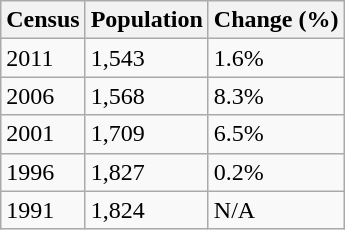<table class="wikitable">
<tr>
<th>Census</th>
<th>Population</th>
<th>Change (%)</th>
</tr>
<tr>
<td>2011</td>
<td>1,543</td>
<td> 1.6%</td>
</tr>
<tr>
<td>2006</td>
<td>1,568</td>
<td> 8.3%</td>
</tr>
<tr>
<td>2001</td>
<td>1,709</td>
<td> 6.5%</td>
</tr>
<tr>
<td>1996</td>
<td>1,827</td>
<td> 0.2%</td>
</tr>
<tr>
<td>1991</td>
<td>1,824</td>
<td>N/A</td>
</tr>
</table>
